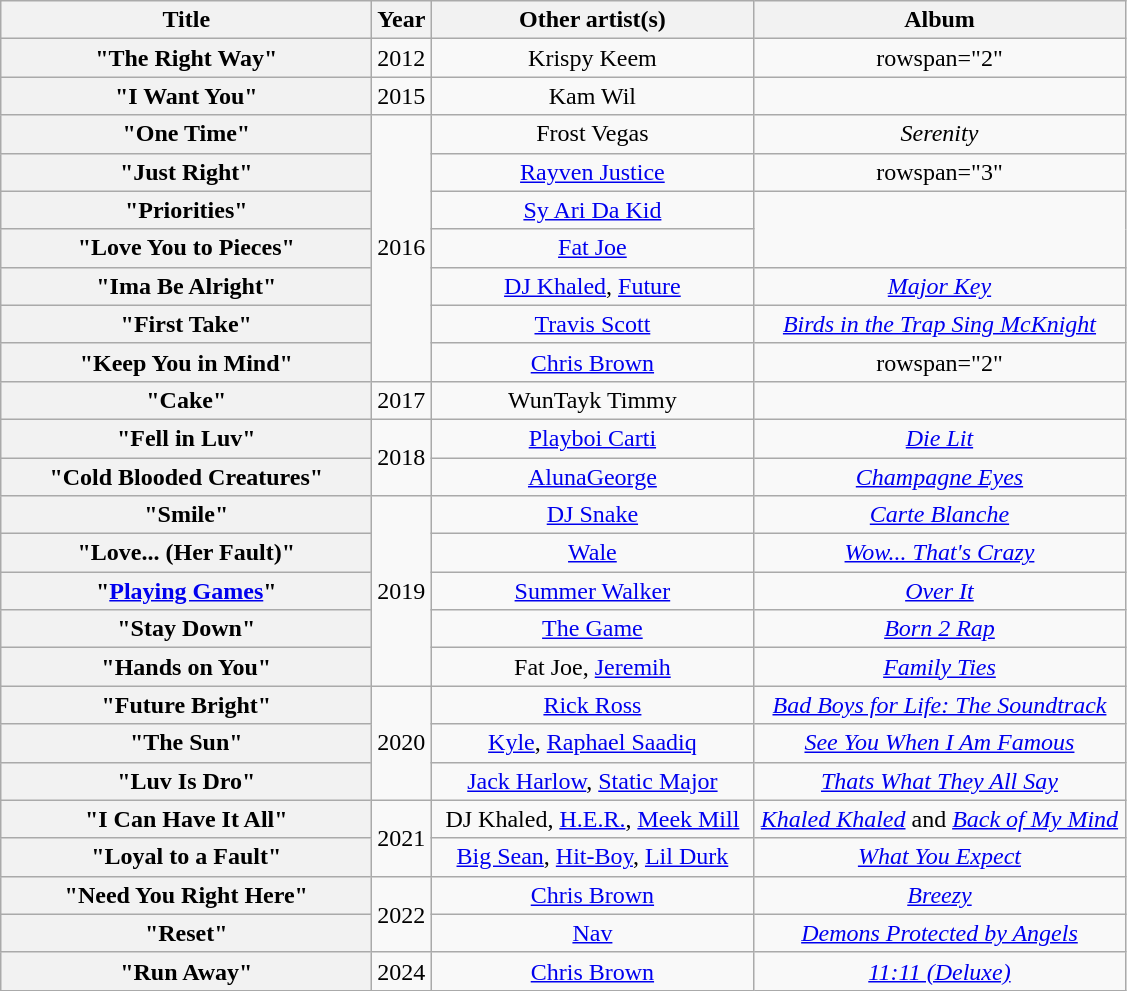<table class="wikitable plainrowheaders" style="text-align:center;">
<tr>
<th scope="col" style="width:15em;">Title</th>
<th scope="col" style="width:1em;">Year</th>
<th scope="col" style="width:13em;">Other artist(s)</th>
<th scope="col" style="width:15em;">Album</th>
</tr>
<tr>
<th scope="row">"The Right Way"</th>
<td>2012</td>
<td>Krispy Keem</td>
<td>rowspan="2" </td>
</tr>
<tr>
<th scope="row">"I Want You"</th>
<td>2015</td>
<td>Kam Wil</td>
</tr>
<tr>
<th scope="row">"One Time"</th>
<td rowspan="7">2016</td>
<td>Frost Vegas</td>
<td><em>Serenity</em></td>
</tr>
<tr>
<th scope="row">"Just Right"</th>
<td><a href='#'>Rayven Justice</a></td>
<td>rowspan="3" </td>
</tr>
<tr>
<th scope="row">"Priorities"</th>
<td><a href='#'>Sy Ari Da Kid</a></td>
</tr>
<tr>
<th scope="row">"Love You to Pieces"</th>
<td><a href='#'>Fat Joe</a></td>
</tr>
<tr>
<th scope="row">"Ima Be Alright"</th>
<td><a href='#'>DJ Khaled</a>, <a href='#'>Future</a></td>
<td><em><a href='#'>Major Key</a></em></td>
</tr>
<tr>
<th scope="row">"First Take"</th>
<td><a href='#'>Travis Scott</a></td>
<td><em><a href='#'>Birds in the Trap Sing McKnight</a></em></td>
</tr>
<tr>
<th scope="row">"Keep You in Mind"</th>
<td><a href='#'>Chris Brown</a></td>
<td>rowspan="2" </td>
</tr>
<tr>
<th scope="row">"Cake"</th>
<td>2017</td>
<td>WunTayk Timmy</td>
</tr>
<tr>
<th scope="row">"Fell in Luv"</th>
<td rowspan="2">2018</td>
<td><a href='#'>Playboi Carti</a></td>
<td><em><a href='#'>Die Lit</a></em></td>
</tr>
<tr>
<th scope="row">"Cold Blooded Creatures"</th>
<td><a href='#'>AlunaGeorge</a></td>
<td><em><a href='#'>Champagne Eyes</a></em></td>
</tr>
<tr>
<th scope="row">"Smile"</th>
<td rowspan="5">2019</td>
<td><a href='#'>DJ Snake</a></td>
<td><em><a href='#'>Carte Blanche</a></em></td>
</tr>
<tr>
<th scope="row">"Love... (Her Fault)"</th>
<td><a href='#'>Wale</a></td>
<td><em><a href='#'>Wow... That's Crazy</a></em></td>
</tr>
<tr>
<th scope="row">"<a href='#'>Playing Games</a>"</th>
<td><a href='#'>Summer Walker</a></td>
<td><em><a href='#'>Over It</a></em></td>
</tr>
<tr>
<th scope="row">"Stay Down"</th>
<td><a href='#'>The Game</a></td>
<td><em><a href='#'>Born 2 Rap</a></em></td>
</tr>
<tr>
<th scope="row">"Hands on You"</th>
<td>Fat Joe, <a href='#'>Jeremih</a></td>
<td><em><a href='#'>Family Ties</a></em></td>
</tr>
<tr>
<th scope="row">"Future Bright"</th>
<td rowspan="3">2020</td>
<td><a href='#'>Rick Ross</a></td>
<td><em><a href='#'>Bad Boys for Life: The Soundtrack</a></em></td>
</tr>
<tr>
<th scope="row">"The Sun"</th>
<td><a href='#'>Kyle</a>, <a href='#'>Raphael Saadiq</a></td>
<td><em><a href='#'>See You When I Am Famous</a></em></td>
</tr>
<tr>
<th scope="row">"Luv Is Dro"</th>
<td><a href='#'>Jack Harlow</a>, <a href='#'>Static Major</a></td>
<td><em><a href='#'>Thats What They All Say</a></em></td>
</tr>
<tr>
<th scope="row">"I Can Have It All"</th>
<td rowspan="2">2021</td>
<td>DJ Khaled, <a href='#'>H.E.R.</a>, <a href='#'>Meek Mill</a></td>
<td><em><a href='#'>Khaled Khaled</a></em> and <em><a href='#'>Back of My Mind</a></em></td>
</tr>
<tr>
<th scope="row">"Loyal to a Fault"</th>
<td><a href='#'>Big Sean</a>, <a href='#'>Hit-Boy</a>, <a href='#'>Lil Durk</a></td>
<td><em><a href='#'>What You Expect</a></em></td>
</tr>
<tr>
<th scope="row">"Need You Right Here"</th>
<td rowspan="2">2022</td>
<td><a href='#'>Chris Brown</a></td>
<td><em><a href='#'>Breezy</a></em></td>
</tr>
<tr>
<th scope="row">"Reset"</th>
<td><a href='#'>Nav</a></td>
<td><em><a href='#'>Demons Protected by Angels</a></em></td>
</tr>
<tr>
<th scope="row">"Run Away"</th>
<td rowspan="1">2024</td>
<td><a href='#'>Chris Brown</a></td>
<td><em><a href='#'>11:11 (Deluxe)</a></em></td>
</tr>
</table>
